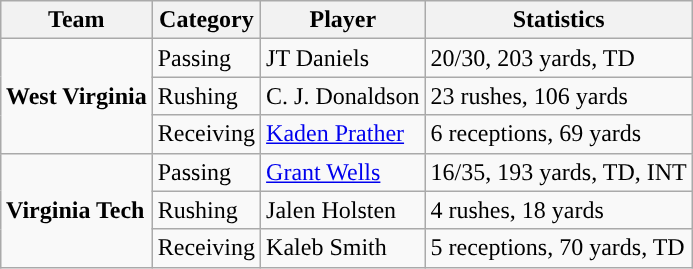<table class="wikitable" style="float: right;">
<tr>
<th>Team</th>
<th>Category</th>
<th>Player</th>
<th>Statistics</th>
</tr>
<tr>
<td rowspan=3><strong>West Virginia</strong></td>
<td>Passing</td>
<td>JT Daniels</td>
<td>20/30, 203 yards, TD</td>
</tr>
<tr>
<td>Rushing</td>
<td>C. J. Donaldson</td>
<td>23 rushes, 106 yards</td>
</tr>
<tr>
<td>Receiving</td>
<td><a href='#'>Kaden Prather</a></td>
<td>6 receptions, 69 yards</td>
</tr>
<tr>
<td rowspan=3><strong>Virginia Tech</strong></td>
<td>Passing</td>
<td><a href='#'>Grant Wells</a></td>
<td>16/35, 193 yards, TD, INT</td>
</tr>
<tr>
<td>Rushing</td>
<td>Jalen Holsten</td>
<td>4 rushes, 18 yards</td>
</tr>
<tr>
<td>Receiving</td>
<td>Kaleb Smith</td>
<td>5 receptions, 70 yards, TD</td>
</tr>
</table>
